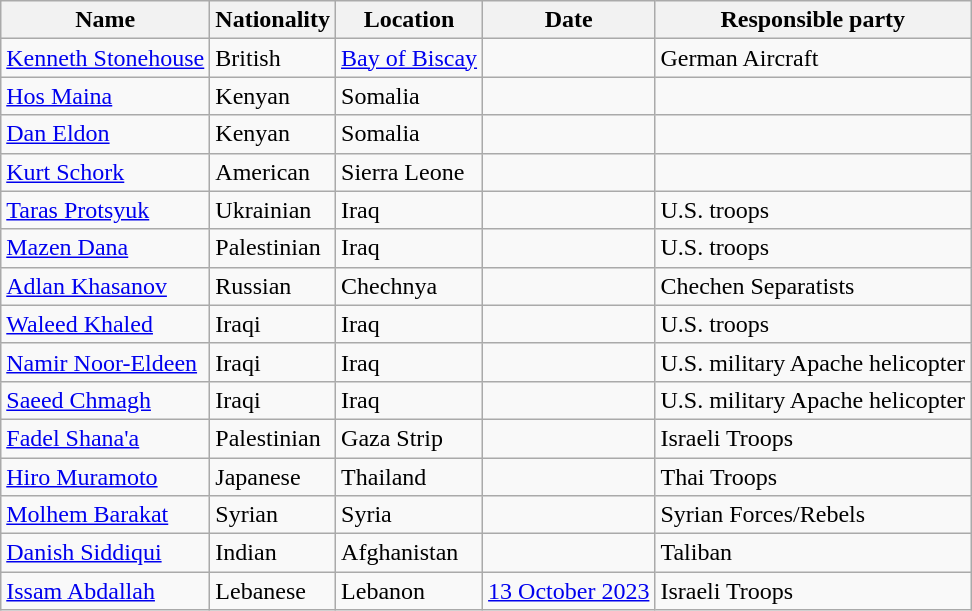<table class="sortable wikitable">
<tr>
<th scope="col">Name</th>
<th scope="col">Nationality</th>
<th scope="col">Location</th>
<th scope="col">Date</th>
<th scope="col">Responsible party</th>
</tr>
<tr>
<td><a href='#'>Kenneth Stonehouse</a></td>
<td>British</td>
<td><a href='#'>Bay of Biscay</a></td>
<td><a href='#'></a></td>
<td>German Aircraft</td>
</tr>
<tr>
<td><a href='#'>Hos Maina</a></td>
<td>Kenyan</td>
<td>Somalia</td>
<td><a href='#'></a></td>
<td></td>
</tr>
<tr>
<td><a href='#'>Dan Eldon</a></td>
<td>Kenyan</td>
<td>Somalia</td>
<td><a href='#'></a></td>
<td></td>
</tr>
<tr>
<td><a href='#'>Kurt Schork</a></td>
<td>American</td>
<td>Sierra Leone</td>
<td><a href='#'></a></td>
<td></td>
</tr>
<tr>
<td><a href='#'>Taras Protsyuk</a></td>
<td>Ukrainian</td>
<td>Iraq</td>
<td><a href='#'></a></td>
<td>U.S. troops</td>
</tr>
<tr>
<td><a href='#'>Mazen Dana</a></td>
<td>Palestinian</td>
<td>Iraq</td>
<td><a href='#'></a></td>
<td>U.S. troops</td>
</tr>
<tr>
<td><a href='#'>Adlan Khasanov</a></td>
<td>Russian</td>
<td>Chechnya</td>
<td><a href='#'></a></td>
<td>Chechen Separatists</td>
</tr>
<tr>
<td><a href='#'>Waleed Khaled</a></td>
<td>Iraqi</td>
<td>Iraq</td>
<td><a href='#'></a></td>
<td>U.S. troops</td>
</tr>
<tr>
<td><a href='#'>Namir Noor-Eldeen</a></td>
<td>Iraqi</td>
<td>Iraq</td>
<td><a href='#'></a></td>
<td>U.S. military Apache helicopter</td>
</tr>
<tr>
<td><a href='#'>Saeed Chmagh</a></td>
<td>Iraqi</td>
<td>Iraq</td>
<td><a href='#'></a></td>
<td>U.S. military Apache helicopter</td>
</tr>
<tr>
<td><a href='#'>Fadel Shana'a</a></td>
<td>Palestinian</td>
<td>Gaza Strip</td>
<td><a href='#'></a></td>
<td>Israeli Troops</td>
</tr>
<tr>
<td><a href='#'>Hiro Muramoto</a></td>
<td>Japanese</td>
<td>Thailand</td>
<td><a href='#'></a></td>
<td>Thai Troops</td>
</tr>
<tr>
<td><a href='#'>Molhem Barakat</a></td>
<td>Syrian</td>
<td>Syria</td>
<td><a href='#'></a></td>
<td>Syrian Forces/Rebels</td>
</tr>
<tr>
<td><a href='#'>Danish Siddiqui</a></td>
<td>Indian</td>
<td>Afghanistan</td>
<td><a href='#'></a></td>
<td>Taliban</td>
</tr>
<tr>
<td><a href='#'>Issam Abdallah</a></td>
<td>Lebanese</td>
<td>Lebanon</td>
<td><a href='#'>13 October 2023</a></td>
<td>Israeli Troops</td>
</tr>
</table>
